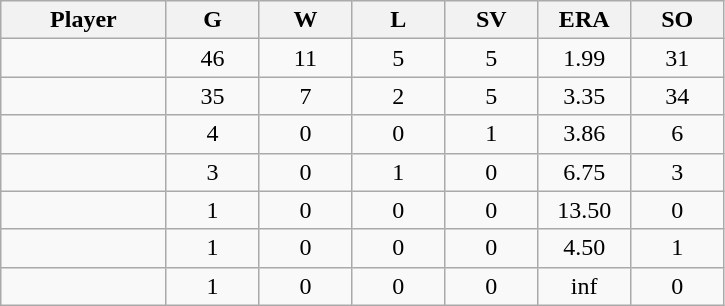<table class="wikitable sortable">
<tr>
<th bgcolor="#DDDDFF" width="16%">Player</th>
<th bgcolor="#DDDDFF" width="9%">G</th>
<th bgcolor="#DDDDFF" width="9%">W</th>
<th bgcolor="#DDDDFF" width="9%">L</th>
<th bgcolor="#DDDDFF" width="9%">SV</th>
<th bgcolor="#DDDDFF" width="9%">ERA</th>
<th bgcolor="#DDDDFF" width="9%">SO</th>
</tr>
<tr align="center">
<td></td>
<td>46</td>
<td>11</td>
<td>5</td>
<td>5</td>
<td>1.99</td>
<td>31</td>
</tr>
<tr align="center">
<td></td>
<td>35</td>
<td>7</td>
<td>2</td>
<td>5</td>
<td>3.35</td>
<td>34</td>
</tr>
<tr align="center">
<td></td>
<td>4</td>
<td>0</td>
<td>0</td>
<td>1</td>
<td>3.86</td>
<td>6</td>
</tr>
<tr align="center">
<td></td>
<td>3</td>
<td>0</td>
<td>1</td>
<td>0</td>
<td>6.75</td>
<td>3</td>
</tr>
<tr align="center">
<td></td>
<td>1</td>
<td>0</td>
<td>0</td>
<td>0</td>
<td>13.50</td>
<td>0</td>
</tr>
<tr align="center">
<td></td>
<td>1</td>
<td>0</td>
<td>0</td>
<td>0</td>
<td>4.50</td>
<td>1</td>
</tr>
<tr align="center">
<td></td>
<td>1</td>
<td>0</td>
<td>0</td>
<td>0</td>
<td>inf</td>
<td>0</td>
</tr>
</table>
